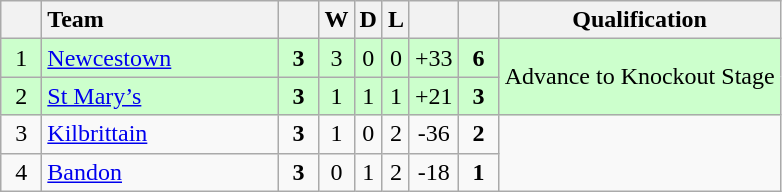<table class="wikitable" style="text-align:center">
<tr>
<th width="20"></th>
<th width="150" style="text-align:left;">Team</th>
<th width="20"></th>
<th>W</th>
<th>D</th>
<th>L</th>
<th width="20"></th>
<th width="20"></th>
<th>Qualification</th>
</tr>
<tr style="background:#ccffcc">
<td>1</td>
<td align="left"> <a href='#'>Newcestown</a></td>
<td><strong>3</strong></td>
<td>3</td>
<td>0</td>
<td>0</td>
<td>+33</td>
<td><strong>6</strong></td>
<td rowspan="2">Advance to Knockout Stage</td>
</tr>
<tr style="background:#ccffcc">
<td>2</td>
<td align="left"> <a href='#'>St Mary’s</a></td>
<td><strong>3</strong></td>
<td>1</td>
<td>1</td>
<td>1</td>
<td>+21</td>
<td><strong>3</strong></td>
</tr>
<tr>
<td>3</td>
<td align="left"> <a href='#'>Kilbrittain</a></td>
<td><strong>3</strong></td>
<td>1</td>
<td>0</td>
<td>2</td>
<td>-36</td>
<td><strong>2</strong></td>
<td rowspan="2"></td>
</tr>
<tr>
<td>4</td>
<td align="left"> <a href='#'>Bandon</a></td>
<td><strong>3</strong></td>
<td>0</td>
<td>1</td>
<td>2</td>
<td>-18</td>
<td><strong>1</strong></td>
</tr>
</table>
